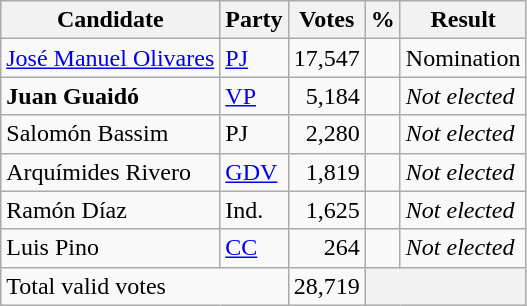<table class="wikitable">
<tr>
<th>Candidate</th>
<th>Party</th>
<th>Votes</th>
<th>%</th>
<th>Result</th>
</tr>
<tr>
<td><a href='#'>José Manuel Olivares</a></td>
<td><a href='#'>PJ</a></td>
<td align=right>17,547</td>
<td></td>
<td>Nomination</td>
</tr>
<tr>
<td><strong>Juan Guaidó</strong></td>
<td><a href='#'>VP</a></td>
<td align=right>5,184</td>
<td></td>
<td><em>Not elected</em></td>
</tr>
<tr>
<td>Salomón Bassim</td>
<td>PJ</td>
<td align=right>2,280</td>
<td></td>
<td><em>Not elected</em></td>
</tr>
<tr>
<td>Arquímides Rivero</td>
<td><a href='#'>GDV</a></td>
<td align=right>1,819</td>
<td></td>
<td><em>Not elected</em></td>
</tr>
<tr>
<td>Ramón Díaz</td>
<td>Ind.</td>
<td align=right>1,625</td>
<td></td>
<td><em>Not elected</em></td>
</tr>
<tr>
<td>Luis Pino</td>
<td><a href='#'>CC</a></td>
<td align=right>264</td>
<td></td>
<td><em>Not elected</em></td>
</tr>
<tr>
<td colspan="2">Total valid votes</td>
<td align=right>28,719</td>
<th colspan="2"></th>
</tr>
</table>
